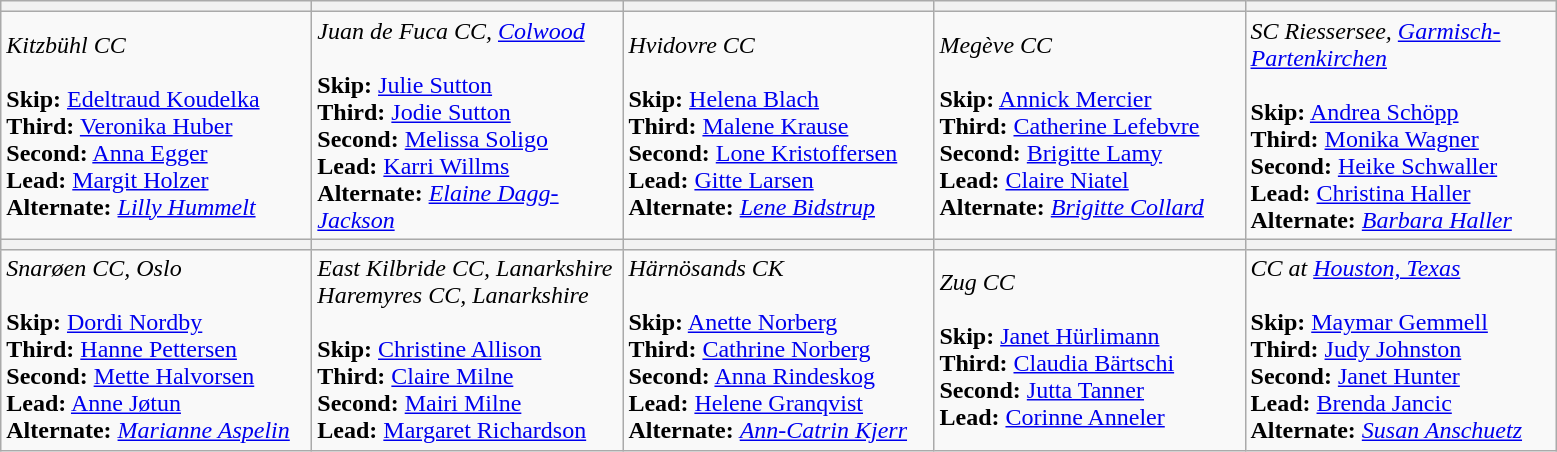<table class="wikitable">
<tr>
<th bgcolor="#efefef" width="200"></th>
<th bgcolor="#efefef" width="200"></th>
<th bgcolor="#efefef" width="200"></th>
<th bgcolor="#efefef" width="200"></th>
<th bgcolor="#efefef" width="200"></th>
</tr>
<tr>
<td><em>Kitzbühl CC</em><br><br><strong>Skip:</strong> <a href='#'>Edeltraud Koudelka</a> <br>
<strong>Third:</strong> <a href='#'>Veronika Huber</a> <br>
<strong>Second:</strong> <a href='#'>Anna Egger</a> <br>
<strong>Lead:</strong> <a href='#'>Margit Holzer</a> <br>
<strong>Alternate:</strong> <em><a href='#'>Lilly Hummelt</a></em></td>
<td><em>Juan de Fuca CC, <a href='#'>Colwood</a></em><br><br><strong>Skip:</strong> <a href='#'>Julie Sutton</a> <br>
<strong>Third:</strong> <a href='#'>Jodie Sutton</a> <br>
<strong>Second:</strong> <a href='#'>Melissa Soligo</a> <br>
<strong>Lead:</strong> <a href='#'>Karri Willms</a> <br>
<strong>Alternate:</strong> <em><a href='#'>Elaine Dagg-Jackson</a></em></td>
<td><em>Hvidovre CC </em><br><br><strong>Skip:</strong> <a href='#'>Helena Blach</a> <br>
<strong>Third:</strong> <a href='#'>Malene Krause</a> <br>
<strong>Second:</strong> <a href='#'>Lone Kristoffersen</a> <br>
<strong>Lead:</strong> <a href='#'>Gitte Larsen</a> <br>
<strong>Alternate:</strong> <em><a href='#'>Lene Bidstrup</a></em></td>
<td><em>Megève CC </em><br><br><strong>Skip:</strong> <a href='#'>Annick Mercier</a> <br>
<strong>Third:</strong> <a href='#'>Catherine Lefebvre</a> <br>
<strong>Second:</strong> <a href='#'>Brigitte Lamy</a> <br>
<strong>Lead:</strong> <a href='#'>Claire Niatel</a> <br>
<strong>Alternate:</strong> <em><a href='#'>Brigitte Collard</a></em></td>
<td><em>SC Riessersee, <a href='#'>Garmisch-Partenkirchen</a></em><br><br><strong>Skip:</strong> <a href='#'>Andrea Schöpp</a> <br>
<strong>Third:</strong> <a href='#'>Monika Wagner</a> <br>
<strong>Second:</strong> <a href='#'>Heike Schwaller</a> <br>
<strong>Lead:</strong> <a href='#'>Christina Haller</a> <br>
<strong>Alternate:</strong> <em><a href='#'>Barbara Haller</a></em></td>
</tr>
<tr>
<th bgcolor="#efefef" width="200"></th>
<th bgcolor="#efefef" width="200"></th>
<th bgcolor="#efefef" width="200"></th>
<th bgcolor="#efefef" width="200"></th>
<th bgcolor="#efefef" width="200"></th>
</tr>
<tr>
<td><em>Snarøen CC, Oslo </em><br><br><strong>Skip:</strong> <a href='#'>Dordi Nordby</a> <br>
<strong>Third:</strong> <a href='#'>Hanne Pettersen</a> <br>
<strong>Second:</strong> <a href='#'>Mette Halvorsen</a> <br>
<strong>Lead:</strong> <a href='#'>Anne Jøtun</a> <br>
<strong>Alternate:</strong> <em><a href='#'>Marianne Aspelin</a></em></td>
<td><em>East Kilbride CC, Lanarkshire <br>Haremyres CC, Lanarkshire </em><br><br><strong>Skip:</strong> <a href='#'>Christine Allison</a> <br>
<strong>Third:</strong> <a href='#'>Claire Milne</a> <br>
<strong>Second:</strong> <a href='#'>Mairi Milne</a> <br>
<strong>Lead:</strong> <a href='#'>Margaret Richardson</a></td>
<td><em>Härnösands CK </em><br><br><strong>Skip:</strong> <a href='#'>Anette Norberg</a> <br>
<strong>Third:</strong> <a href='#'>Cathrine Norberg</a> <br>
<strong>Second:</strong> <a href='#'>Anna Rindeskog</a> <br>
<strong>Lead:</strong> <a href='#'>Helene Granqvist</a> <br>
<strong>Alternate:</strong> <em><a href='#'>Ann-Catrin Kjerr</a></em></td>
<td><em>Zug CC </em><br><br><strong>Skip:</strong> <a href='#'>Janet Hürlimann</a> <br>
<strong>Third:</strong> <a href='#'>Claudia Bärtschi</a> <br>
<strong>Second:</strong> <a href='#'>Jutta Tanner</a> <br>
<strong>Lead:</strong> <a href='#'>Corinne Anneler</a></td>
<td><em>CC at <a href='#'>Houston, Texas</a></em><br><br><strong>Skip:</strong> <a href='#'>Maymar Gemmell</a> <br>
<strong>Third:</strong> <a href='#'>Judy Johnston</a> <br>
<strong>Second:</strong> <a href='#'>Janet Hunter</a> <br>
<strong>Lead:</strong> <a href='#'>Brenda Jancic</a> <br>
<strong>Alternate:</strong> <em><a href='#'>Susan Anschuetz</a></em></td>
</tr>
</table>
